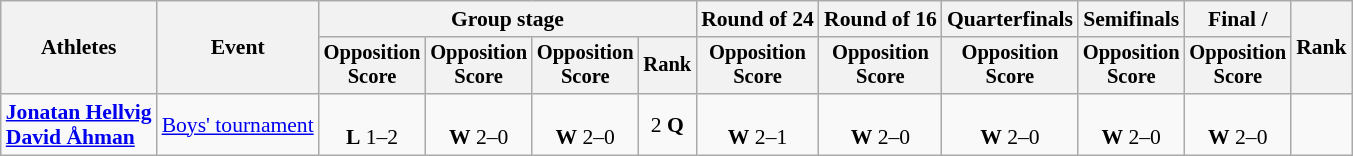<table class=wikitable style="font-size:90%">
<tr>
<th rowspan="2">Athletes</th>
<th rowspan="2">Event</th>
<th colspan=4>Group stage</th>
<th>Round of 24</th>
<th>Round of 16</th>
<th>Quarterfinals</th>
<th>Semifinals</th>
<th>Final / </th>
<th rowspan=2>Rank</th>
</tr>
<tr style="font-size:95%">
<th>Opposition<br>Score</th>
<th>Opposition<br>Score</th>
<th>Opposition<br>Score</th>
<th>Rank</th>
<th>Opposition<br>Score</th>
<th>Opposition<br>Score</th>
<th>Opposition<br>Score</th>
<th>Opposition<br>Score</th>
<th>Opposition<br>Score</th>
</tr>
<tr align=center>
<td align=left rowspan=5><strong><a href='#'>Jonatan Hellvig</a></strong><br><strong><a href='#'>David Åhman</a></strong></td>
<td align=left rowspan=5><a href='#'>Boys' tournament</a></td>
<td><br><strong>L</strong> 1–2</td>
<td><br><strong>W</strong> 2–0</td>
<td><br><strong>W</strong> 2–0</td>
<td>2 <strong>Q</strong></td>
<td><br><strong>W</strong> 2–1</td>
<td><br><strong>W</strong> 2–0</td>
<td><br><strong>W</strong> 2–0</td>
<td><br><strong>W</strong> 2–0</td>
<td><br><strong>W</strong> 2–0</td>
<td></td>
</tr>
</table>
